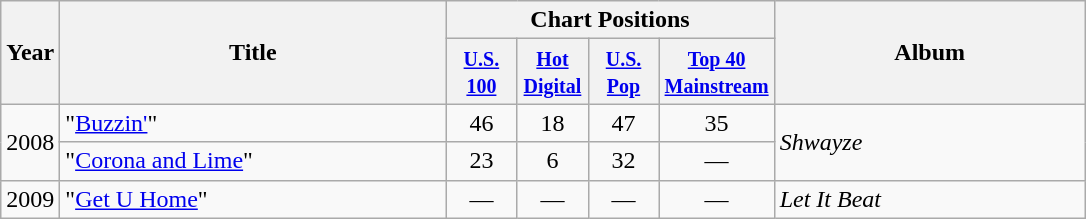<table class="wikitable">
<tr>
<th style="width:30px;" rowspan="2"><strong>Year</strong></th>
<th style="width:250px;" rowspan="2"><strong>Title</strong></th>
<th colspan="4"><strong>Chart Positions</strong></th>
<th style="width:200px;" rowspan="2"><strong>Album</strong></th>
</tr>
<tr>
<th style="width:40px;"><small><a href='#'>U.S. 100</a></small></th>
<th style="width:40px;"><small><a href='#'>Hot Digital</a></small></th>
<th style="width:40px;"><small><a href='#'>U.S. Pop</a></small></th>
<th style="width:40px;"><small><a href='#'>Top 40 Mainstream</a></small></th>
</tr>
<tr>
<td style="text-align:center;" rowspan="2">2008</td>
<td align="left">"<a href='#'>Buzzin'</a>"</td>
<td style="text-align:center;">46</td>
<td style="text-align:center;">18</td>
<td style="text-align:center;">47</td>
<td style="text-align:center;">35</td>
<td style="text-align:left;" rowspan="2"><em>Shwayze</em></td>
</tr>
<tr>
<td align="left">"<a href='#'>Corona and Lime</a>"</td>
<td style="text-align:center;">23</td>
<td style="text-align:center;">6</td>
<td style="text-align:center;">32</td>
<td style="text-align:center;">—</td>
</tr>
<tr>
<td style="text-align:center;" rowspam="1">2009</td>
<td align="left">"<a href='#'>Get U Home</a>"</td>
<td style="text-align:center;">—</td>
<td style="text-align:center;">—</td>
<td style="text-align:center;">—</td>
<td style="text-align:center;">—</td>
<td style="text-align:left;"><em>Let It Beat</em></td>
</tr>
</table>
